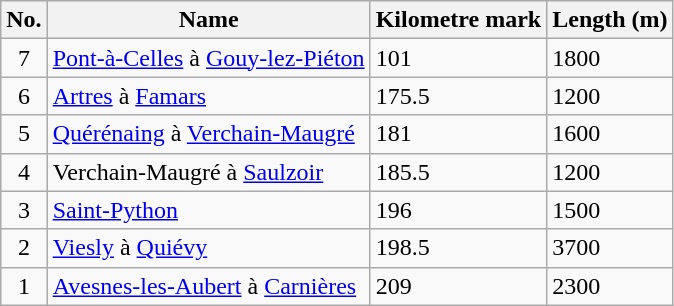<table class="wikitable floatright">
<tr>
<th>No.</th>
<th>Name</th>
<th>Kilometre mark</th>
<th>Length (m)</th>
</tr>
<tr>
<td style="text-align:center;">7</td>
<td><a href='#'>Pont-à-Celles</a> à <a href='#'>Gouy-lez-Piéton</a></td>
<td>101</td>
<td>1800</td>
</tr>
<tr>
<td style="text-align:center;">6</td>
<td><a href='#'>Artres</a> à <a href='#'>Famars</a></td>
<td>175.5</td>
<td>1200</td>
</tr>
<tr>
<td style="text-align:center;">5</td>
<td><a href='#'>Quérénaing</a> à <a href='#'>Verchain-Maugré</a></td>
<td>181</td>
<td>1600</td>
</tr>
<tr>
<td style="text-align:center;">4</td>
<td>Verchain-Maugré à <a href='#'>Saulzoir</a></td>
<td>185.5</td>
<td>1200</td>
</tr>
<tr>
<td style="text-align:center;">3</td>
<td><a href='#'>Saint-Python</a></td>
<td>196</td>
<td>1500</td>
</tr>
<tr>
<td style="text-align:center;">2</td>
<td><a href='#'>Viesly</a> à <a href='#'>Quiévy</a></td>
<td>198.5</td>
<td>3700</td>
</tr>
<tr>
<td style="text-align:center;">1</td>
<td><a href='#'>Avesnes-les-Aubert</a> à <a href='#'>Carnières</a></td>
<td>209</td>
<td>2300</td>
</tr>
</table>
